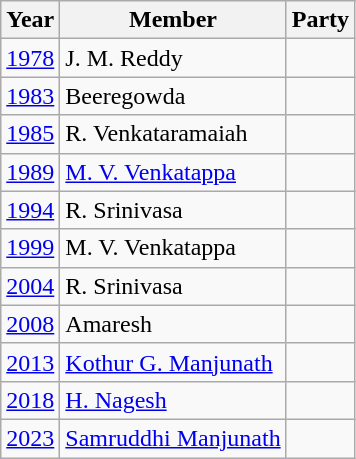<table class="wikitable sortable">
<tr>
<th>Year</th>
<th>Member</th>
<th colspan=2>Party</th>
</tr>
<tr>
<td><a href='#'>1978</a></td>
<td>J. M. Reddy</td>
<td></td>
</tr>
<tr>
<td><a href='#'>1983</a></td>
<td>Beeregowda</td>
<td></td>
</tr>
<tr>
<td><a href='#'>1985</a></td>
<td>R. Venkataramaiah</td>
<td></td>
</tr>
<tr>
<td><a href='#'>1989</a></td>
<td><a href='#'>M. V. Venkatappa</a></td>
<td></td>
</tr>
<tr>
<td><a href='#'>1994</a></td>
<td>R. Srinivasa</td>
<td></td>
</tr>
<tr>
<td><a href='#'>1999</a></td>
<td>M. V. Venkatappa</td>
<td></td>
</tr>
<tr>
<td><a href='#'>2004</a></td>
<td>R. Srinivasa</td>
<td></td>
</tr>
<tr>
<td><a href='#'>2008</a></td>
<td>Amaresh</td>
<td></td>
</tr>
<tr>
<td><a href='#'>2013</a></td>
<td><a href='#'>Kothur G. Manjunath</a></td>
<td></td>
</tr>
<tr>
<td><a href='#'>2018</a></td>
<td><a href='#'>H. Nagesh</a></td>
</tr>
<tr>
<td><a href='#'>2023</a></td>
<td><a href='#'>Samruddhi Manjunath</a></td>
<td></td>
</tr>
</table>
